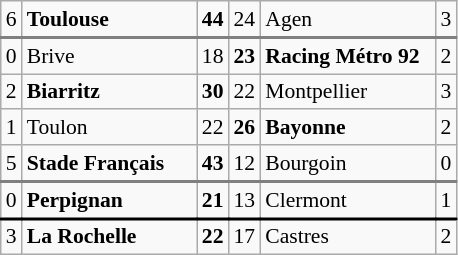<table class="wikitable left" cellpadding="0" cellspacing="0" style="font-size:90%;">
<tr style="border-bottom:2px solid grey;">
<td>6</td>
<td width="110px"><strong>Toulouse</strong></td>
<td><strong>44</strong></td>
<td>24</td>
<td width="110px">Agen</td>
<td>3</td>
</tr>
<tr>
<td>0</td>
<td>Brive</td>
<td>18</td>
<td><strong>23</strong></td>
<td><strong>Racing Métro 92</strong></td>
<td>2</td>
</tr>
<tr>
<td>2</td>
<td><strong>Biarritz</strong></td>
<td><strong>30</strong></td>
<td>22</td>
<td>Montpellier</td>
<td>3</td>
</tr>
<tr>
<td>1</td>
<td>Toulon</td>
<td>22</td>
<td><strong>26</strong></td>
<td><strong>Bayonne</strong></td>
<td>2</td>
</tr>
<tr style="border-bottom:2px solid grey;">
<td>5</td>
<td><strong>Stade Français</strong></td>
<td><strong>43</strong></td>
<td>12</td>
<td>Bourgoin</td>
<td>0</td>
</tr>
<tr style="border-bottom:2px solid black;">
<td>0</td>
<td><strong>Perpignan</strong></td>
<td><strong>21</strong></td>
<td>13</td>
<td>Clermont</td>
<td>1</td>
</tr>
<tr>
<td>3</td>
<td><strong>La Rochelle</strong></td>
<td><strong>22</strong></td>
<td>17</td>
<td>Castres</td>
<td>2</td>
</tr>
</table>
